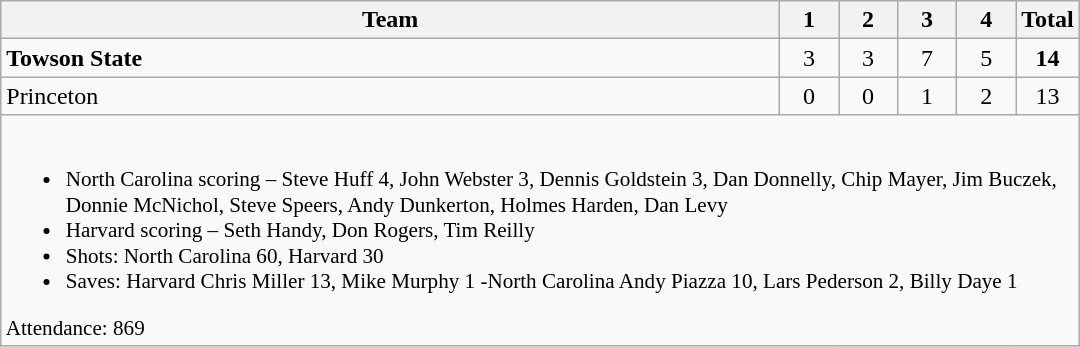<table class="wikitable" style="text-align:center; max-width:45em">
<tr>
<th>Team</th>
<th style="width:2em">1</th>
<th style="width:2em">2</th>
<th style="width:2em">3</th>
<th style="width:2em">4</th>
<th style="width:2em">Total</th>
</tr>
<tr>
<td style="text-align:left"><strong>Towson State</strong></td>
<td>3</td>
<td>3</td>
<td>7</td>
<td>5</td>
<td><strong>14</strong></td>
</tr>
<tr>
<td style="text-align:left">Princeton</td>
<td>0</td>
<td>0</td>
<td>1</td>
<td>2</td>
<td>13</td>
</tr>
<tr>
<td colspan=6 style="text-align:left; font-size:88%;"><br><ul><li>North Carolina scoring – Steve Huff 4, John Webster 3, Dennis Goldstein 3, Dan Donnelly, Chip Mayer, Jim Buczek, Donnie McNichol, Steve Speers, Andy Dunkerton, Holmes Harden, Dan Levy</li><li>Harvard scoring – Seth Handy, Don Rogers, Tim Reilly</li><li>Shots: North Carolina 60, Harvard 30</li><li>Saves: Harvard Chris Miller 13, Mike Murphy 1 -North Carolina Andy Piazza 10, Lars Pederson 2, Billy Daye 1</li></ul>Attendance: 869
</td>
</tr>
</table>
